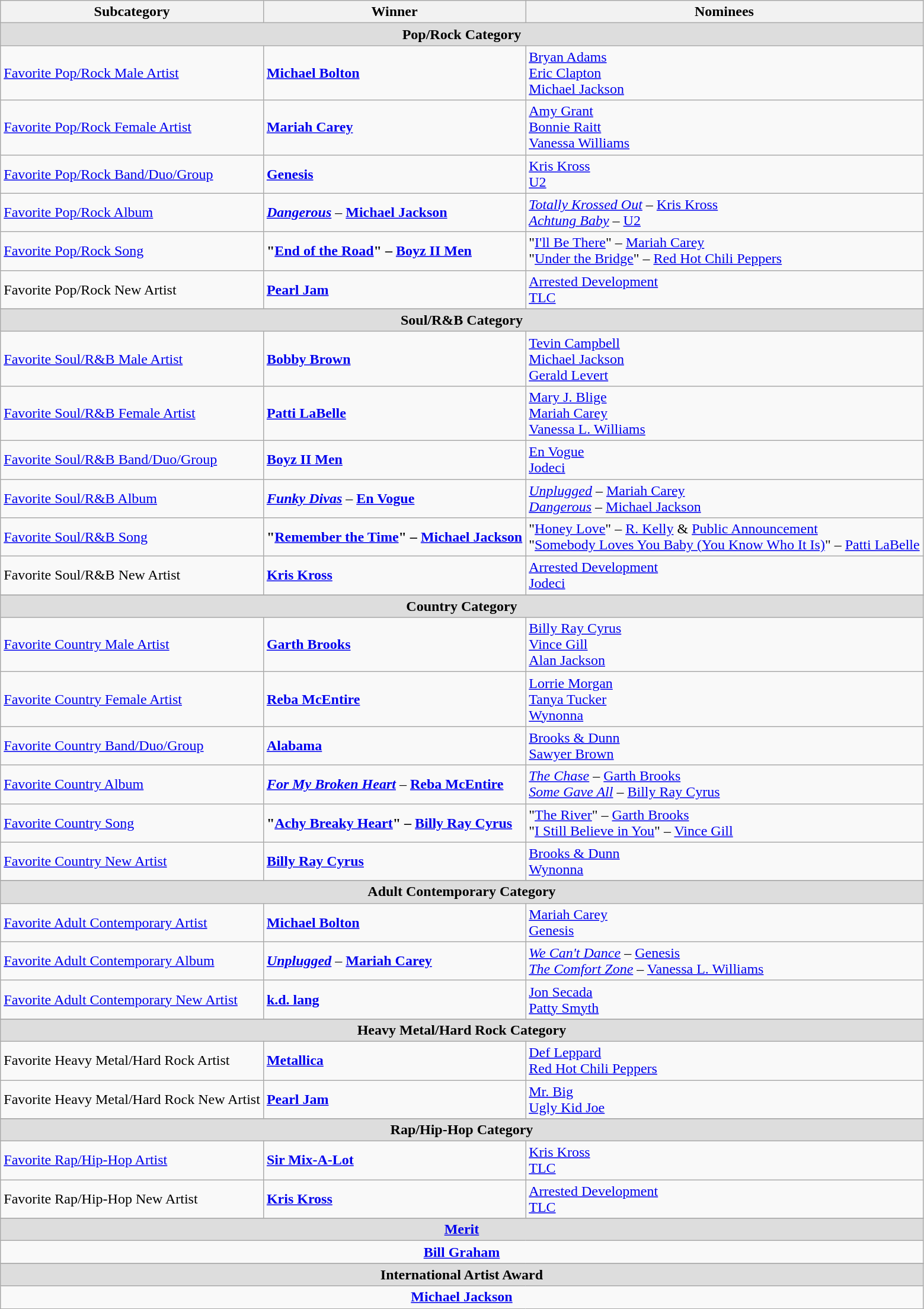<table class="wikitable">
<tr>
<th><strong>Subcategory</strong></th>
<th><strong>Winner</strong></th>
<th><strong>Nominees</strong></th>
</tr>
<tr bgcolor="#DDDDDD">
<td colspan=8 align=center><strong>Pop/Rock Category</strong></td>
</tr>
<tr>
<td><a href='#'>Favorite Pop/Rock Male Artist</a></td>
<td><strong><a href='#'>Michael Bolton</a></strong></td>
<td><a href='#'>Bryan Adams</a> <br> <a href='#'>Eric Clapton</a> <br> <a href='#'>Michael Jackson</a></td>
</tr>
<tr>
<td><a href='#'>Favorite Pop/Rock Female Artist</a></td>
<td><strong><a href='#'>Mariah Carey</a></strong></td>
<td><a href='#'>Amy Grant</a> <br> <a href='#'>Bonnie Raitt</a> <br> <a href='#'>Vanessa Williams</a></td>
</tr>
<tr>
<td><a href='#'>Favorite Pop/Rock Band/Duo/Group</a></td>
<td><strong><a href='#'>Genesis</a></strong></td>
<td><a href='#'>Kris Kross</a> <br> <a href='#'>U2</a></td>
</tr>
<tr>
<td><a href='#'>Favorite Pop/Rock Album</a></td>
<td><strong><em><a href='#'>Dangerous</a></em></strong> – <strong><a href='#'>Michael Jackson</a></strong></td>
<td><em><a href='#'>Totally Krossed Out</a></em> – <a href='#'>Kris Kross</a> <br> <em><a href='#'>Achtung Baby</a></em> – <a href='#'>U2</a></td>
</tr>
<tr>
<td><a href='#'>Favorite Pop/Rock Song</a></td>
<td><strong>"<a href='#'>End of the Road</a>" – <a href='#'>Boyz II Men</a></strong></td>
<td>"<a href='#'>I'll Be There</a>" – <a href='#'>Mariah Carey</a> <br> "<a href='#'>Under the Bridge</a>" – <a href='#'>Red Hot Chili Peppers</a></td>
</tr>
<tr>
<td>Favorite Pop/Rock New Artist</td>
<td><strong><a href='#'>Pearl Jam</a></strong></td>
<td><a href='#'>Arrested Development</a> <br> <a href='#'>TLC</a></td>
</tr>
<tr>
</tr>
<tr bgcolor="#DDDDDD">
<td colspan=8 align=center><strong>Soul/R&B Category</strong></td>
</tr>
<tr>
<td><a href='#'>Favorite Soul/R&B Male Artist</a></td>
<td><strong><a href='#'>Bobby Brown</a></strong></td>
<td><a href='#'>Tevin Campbell</a> <br> <a href='#'>Michael Jackson</a> <br> <a href='#'>Gerald Levert</a></td>
</tr>
<tr>
<td><a href='#'>Favorite Soul/R&B Female Artist</a></td>
<td><strong><a href='#'>Patti LaBelle</a></strong></td>
<td><a href='#'>Mary J. Blige</a> <br> <a href='#'>Mariah Carey</a> <br> <a href='#'>Vanessa L. Williams</a></td>
</tr>
<tr>
<td><a href='#'>Favorite Soul/R&B Band/Duo/Group</a></td>
<td><strong><a href='#'>Boyz II Men</a></strong></td>
<td><a href='#'>En Vogue</a> <br> <a href='#'>Jodeci</a></td>
</tr>
<tr>
<td><a href='#'>Favorite Soul/R&B Album</a></td>
<td><strong><em><a href='#'>Funky Divas</a></em></strong> – <strong><a href='#'>En Vogue</a></strong></td>
<td><em><a href='#'>Unplugged</a></em> – <a href='#'>Mariah Carey</a> <br> <em><a href='#'>Dangerous</a></em> – <a href='#'>Michael Jackson</a></td>
</tr>
<tr>
<td><a href='#'>Favorite Soul/R&B Song</a></td>
<td><strong>"<a href='#'>Remember the Time</a>" – <a href='#'>Michael Jackson</a></strong></td>
<td>"<a href='#'>Honey Love</a>" – <a href='#'>R. Kelly</a> & <a href='#'>Public Announcement</a> <br> "<a href='#'>Somebody Loves You Baby (You Know Who It Is)</a>" – <a href='#'>Patti LaBelle</a></td>
</tr>
<tr>
<td>Favorite Soul/R&B New Artist</td>
<td><strong><a href='#'>Kris Kross</a></strong></td>
<td><a href='#'>Arrested Development</a> <br> <a href='#'>Jodeci</a></td>
</tr>
<tr>
</tr>
<tr bgcolor="#DDDDDD">
<td colspan=8 align=center><strong>Country Category</strong></td>
</tr>
<tr>
<td><a href='#'>Favorite Country Male Artist</a></td>
<td><strong><a href='#'>Garth Brooks</a></strong></td>
<td><a href='#'>Billy Ray Cyrus</a> <br> <a href='#'>Vince Gill</a> <br> <a href='#'>Alan Jackson</a></td>
</tr>
<tr>
<td><a href='#'>Favorite Country Female Artist</a></td>
<td><strong><a href='#'>Reba McEntire</a></strong></td>
<td><a href='#'>Lorrie Morgan</a> <br> <a href='#'>Tanya Tucker</a> <br> <a href='#'>Wynonna</a></td>
</tr>
<tr>
<td><a href='#'>Favorite Country Band/Duo/Group</a></td>
<td><strong><a href='#'>Alabama</a></strong></td>
<td><a href='#'>Brooks & Dunn</a> <br> <a href='#'>Sawyer Brown</a></td>
</tr>
<tr>
<td><a href='#'>Favorite Country Album</a></td>
<td><strong><em><a href='#'>For My Broken Heart</a></em></strong> – <strong><a href='#'>Reba McEntire</a></strong></td>
<td><em><a href='#'>The Chase</a></em> – <a href='#'>Garth Brooks</a><br> <em><a href='#'>Some Gave All</a></em> – <a href='#'>Billy Ray Cyrus</a></td>
</tr>
<tr>
<td><a href='#'>Favorite Country Song</a></td>
<td><strong>"<a href='#'>Achy Breaky Heart</a>" – <a href='#'>Billy Ray Cyrus</a></strong></td>
<td>"<a href='#'>The River</a>" – <a href='#'>Garth Brooks</a> <br> "<a href='#'>I Still Believe in You</a>" – <a href='#'>Vince Gill</a></td>
</tr>
<tr>
<td><a href='#'>Favorite Country New Artist</a></td>
<td><strong><a href='#'>Billy Ray Cyrus</a></strong></td>
<td><a href='#'>Brooks & Dunn</a> <br> <a href='#'>Wynonna</a></td>
</tr>
<tr>
</tr>
<tr bgcolor="#DDDDDD">
<td colspan=8 align=center><strong>Adult Contemporary Category</strong></td>
</tr>
<tr>
<td><a href='#'>Favorite Adult Contemporary Artist</a></td>
<td><strong><a href='#'>Michael Bolton</a></strong></td>
<td><a href='#'>Mariah Carey</a> <br> <a href='#'>Genesis</a></td>
</tr>
<tr>
<td><a href='#'>Favorite Adult Contemporary Album</a></td>
<td><strong><em><a href='#'>Unplugged</a></em></strong> – <strong><a href='#'>Mariah Carey</a></strong></td>
<td><em><a href='#'>We Can't Dance</a></em> – <a href='#'>Genesis</a> <br> <em><a href='#'>The Comfort Zone</a></em> – <a href='#'>Vanessa L. Williams</a></td>
</tr>
<tr>
<td><a href='#'>Favorite Adult Contemporary New Artist</a></td>
<td><strong><a href='#'>k.d. lang</a></strong></td>
<td><a href='#'>Jon Secada</a> <br> <a href='#'>Patty Smyth</a></td>
</tr>
<tr>
</tr>
<tr bgcolor="#DDDDDD">
<td colspan=8 align=center><strong>Heavy Metal/Hard Rock Category</strong></td>
</tr>
<tr>
<td>Favorite Heavy Metal/Hard Rock Artist</td>
<td><strong><a href='#'>Metallica</a></strong></td>
<td><a href='#'>Def Leppard</a> <br> <a href='#'>Red Hot Chili Peppers</a></td>
</tr>
<tr>
<td>Favorite Heavy Metal/Hard Rock New Artist</td>
<td><strong><a href='#'>Pearl Jam</a></strong></td>
<td><a href='#'>Mr. Big</a> <br> <a href='#'>Ugly Kid Joe</a></td>
</tr>
<tr>
</tr>
<tr bgcolor="#DDDDDD">
<td colspan=8 align=center><strong>Rap/Hip-Hop Category</strong></td>
</tr>
<tr>
<td><a href='#'>Favorite Rap/Hip-Hop Artist</a></td>
<td><strong><a href='#'>Sir Mix-A-Lot</a></strong></td>
<td><a href='#'>Kris Kross</a> <br> <a href='#'>TLC</a></td>
</tr>
<tr>
<td>Favorite Rap/Hip-Hop New Artist</td>
<td><strong><a href='#'>Kris Kross</a></strong></td>
<td><a href='#'>Arrested Development</a> <br> <a href='#'>TLC</a></td>
</tr>
<tr>
</tr>
<tr bgcolor="#DDDDDD">
<td colspan=8 align=center><strong><a href='#'>Merit</a></strong></td>
</tr>
<tr>
<td colspan=8 align=center><strong><a href='#'>Bill Graham</a></strong></td>
</tr>
<tr>
</tr>
<tr bgcolor="#DDDDDD">
<td colspan=8 align=center><strong>International Artist Award</strong></td>
</tr>
<tr>
<td colspan=8 align=center><strong><a href='#'>Michael Jackson</a></strong></td>
</tr>
</table>
